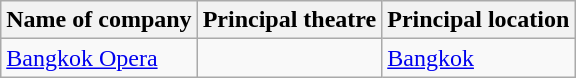<table class="wikitable">
<tr>
<th>Name of company</th>
<th>Principal theatre</th>
<th>Principal location</th>
</tr>
<tr>
<td><a href='#'>Bangkok Opera</a></td>
<td></td>
<td><a href='#'>Bangkok</a></td>
</tr>
</table>
